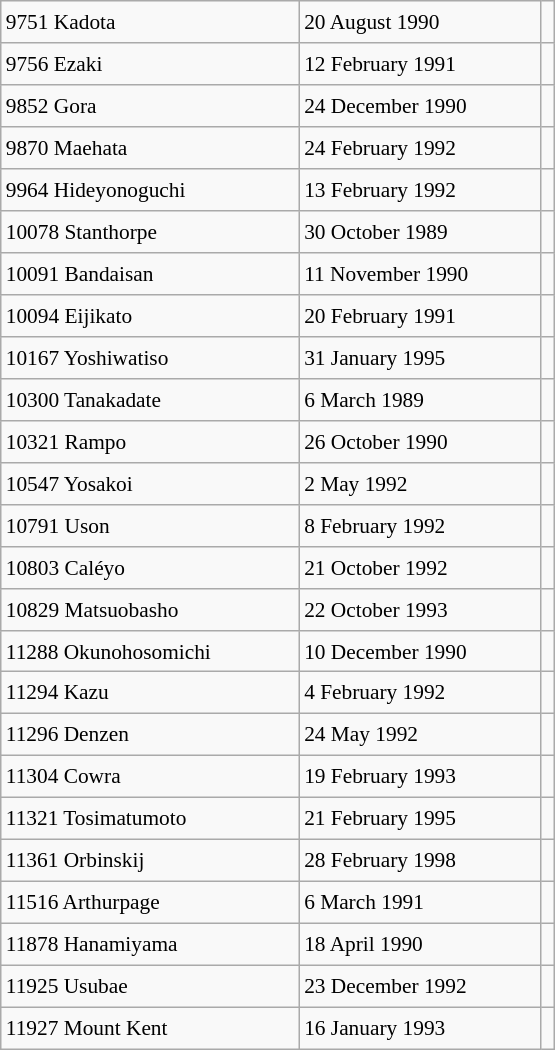<table class="wikitable" style="font-size: 89%; float: left; width: 26em; margin-right: 1em; height: 700px">
<tr>
<td>9751 Kadota</td>
<td>20 August 1990</td>
<td></td>
</tr>
<tr>
<td>9756 Ezaki</td>
<td>12 February 1991</td>
<td></td>
</tr>
<tr>
<td>9852 Gora</td>
<td>24 December 1990</td>
<td></td>
</tr>
<tr>
<td>9870 Maehata</td>
<td>24 February 1992</td>
<td></td>
</tr>
<tr>
<td>9964 Hideyonoguchi</td>
<td>13 February 1992</td>
<td></td>
</tr>
<tr>
<td>10078 Stanthorpe</td>
<td>30 October 1989</td>
<td></td>
</tr>
<tr>
<td>10091 Bandaisan</td>
<td>11 November 1990</td>
<td></td>
</tr>
<tr>
<td>10094 Eijikato</td>
<td>20 February 1991</td>
<td></td>
</tr>
<tr>
<td>10167 Yoshiwatiso</td>
<td>31 January 1995</td>
<td></td>
</tr>
<tr>
<td>10300 Tanakadate</td>
<td>6 March 1989</td>
<td></td>
</tr>
<tr>
<td>10321 Rampo</td>
<td>26 October 1990</td>
<td></td>
</tr>
<tr>
<td>10547 Yosakoi</td>
<td>2 May 1992</td>
<td></td>
</tr>
<tr>
<td>10791 Uson</td>
<td>8 February 1992</td>
<td></td>
</tr>
<tr>
<td>10803 Caléyo</td>
<td>21 October 1992</td>
<td></td>
</tr>
<tr>
<td>10829 Matsuobasho</td>
<td>22 October 1993</td>
<td></td>
</tr>
<tr>
<td>11288 Okunohosomichi</td>
<td>10 December 1990</td>
<td></td>
</tr>
<tr>
<td>11294 Kazu</td>
<td>4 February 1992</td>
<td></td>
</tr>
<tr>
<td>11296 Denzen</td>
<td>24 May 1992</td>
<td></td>
</tr>
<tr>
<td>11304 Cowra</td>
<td>19 February 1993</td>
<td></td>
</tr>
<tr>
<td>11321 Tosimatumoto</td>
<td>21 February 1995</td>
<td></td>
</tr>
<tr>
<td>11361 Orbinskij</td>
<td>28 February 1998</td>
<td></td>
</tr>
<tr>
<td>11516 Arthurpage</td>
<td>6 March 1991</td>
<td></td>
</tr>
<tr>
<td>11878 Hanamiyama</td>
<td>18 April 1990</td>
<td></td>
</tr>
<tr>
<td>11925 Usubae</td>
<td>23 December 1992</td>
<td></td>
</tr>
<tr>
<td>11927 Mount Kent</td>
<td>16 January 1993</td>
<td></td>
</tr>
</table>
